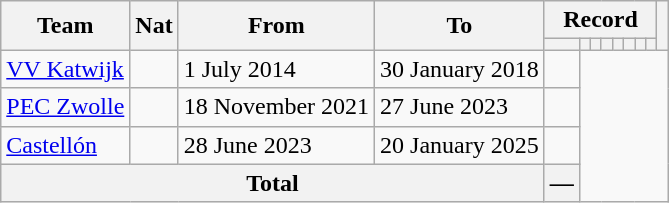<table class="wikitable" style="text-align: center">
<tr>
<th rowspan="2">Team</th>
<th rowspan="2">Nat</th>
<th rowspan="2">From</th>
<th rowspan="2">To</th>
<th colspan="8">Record</th>
<th rowspan=2></th>
</tr>
<tr>
<th></th>
<th></th>
<th></th>
<th></th>
<th></th>
<th></th>
<th></th>
<th></th>
</tr>
<tr>
<td align=left><a href='#'>VV Katwijk</a></td>
<td></td>
<td align=left>1 July 2014</td>
<td align=left>30 January 2018<br></td>
<td></td>
</tr>
<tr>
<td align=left><a href='#'>PEC Zwolle</a></td>
<td></td>
<td align=left>18 November 2021</td>
<td align=left>27 June 2023<br></td>
<td></td>
</tr>
<tr>
<td align=left><a href='#'>Castellón</a></td>
<td></td>
<td align=left>28 June 2023</td>
<td align=left>20 January 2025<br></td>
<td></td>
</tr>
<tr>
<th colspan="4">Total<br></th>
<th>—</th>
</tr>
</table>
